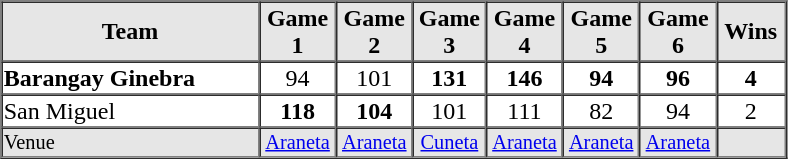<table border="1" cellspacing="0"  style="width:525px; margin:auto;">
<tr style="text-align:center; background:#e6e6e6;">
<th style="text-align:center; width:30%;">Team</th>
<th width=8%>Game 1</th>
<th width=8%>Game 2</th>
<th width=8%>Game 3</th>
<th width=8%>Game 4</th>
<th width=8%>Game 5</th>
<th width=8%>Game 6</th>
<th width=8%>Wins</th>
</tr>
<tr style="text-align:center;">
<td align=left><strong>Barangay Ginebra</strong></td>
<td>94</td>
<td>101</td>
<td><strong>131</strong></td>
<td><strong>146</strong></td>
<td><strong>94</strong></td>
<td><strong>96</strong></td>
<td><strong>4</strong></td>
</tr>
<tr style="text-align:center;">
<td align=left>San Miguel</td>
<td><strong>118</strong></td>
<td><strong>104</strong></td>
<td>101</td>
<td>111</td>
<td>82</td>
<td>94</td>
<td>2</td>
</tr>
<tr style="text-align:center; font-size:85%; background:#e6e6e6;">
<td align=left>Venue</td>
<td><a href='#'>Araneta</a></td>
<td><a href='#'>Araneta</a></td>
<td><a href='#'>Cuneta</a></td>
<td><a href='#'>Araneta</a></td>
<td><a href='#'>Araneta</a></td>
<td><a href='#'>Araneta</a></td>
<td></td>
</tr>
</table>
